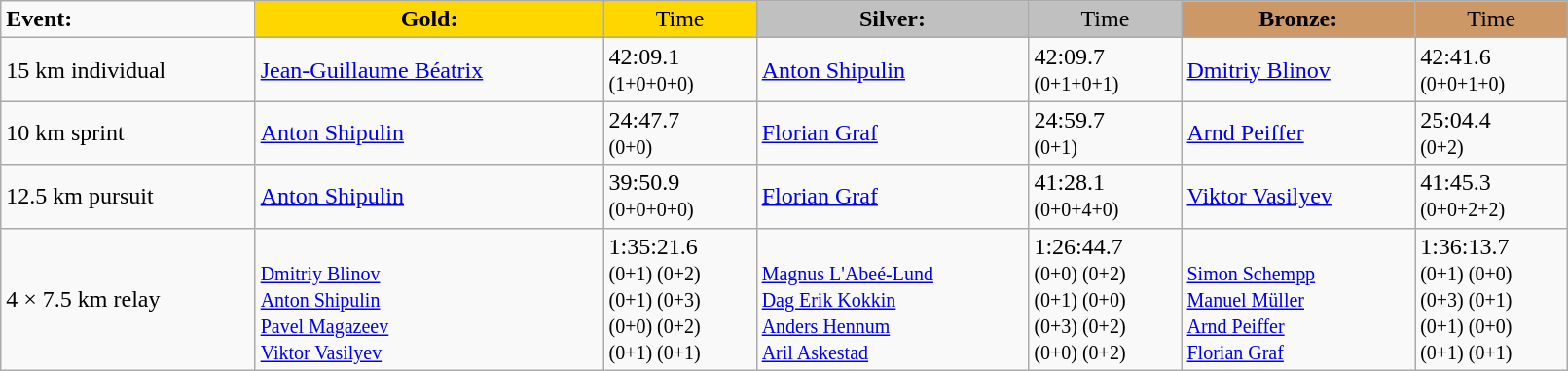<table class="wikitable" width=85%>
<tr>
<td><strong>Event:</strong></td>
<td style="text-align:center;background-color:gold;"><strong>Gold:</strong></td>
<td style="text-align:center;background-color:gold;">Time</td>
<td style="text-align:center;background-color:silver;"><strong>Silver:</strong></td>
<td style="text-align:center;background-color:silver;">Time</td>
<td style="text-align:center;background-color:#CC9966;"><strong>Bronze:</strong></td>
<td style="text-align:center;background-color:#CC9966;">Time</td>
</tr>
<tr>
<td>15 km individual<br><em></em></td>
<td><a href='#'>Jean-Guillaume Béatrix</a><br><small></small></td>
<td>42:09.1<br><small>(1+0+0+0)</small></td>
<td><a href='#'>Anton Shipulin</a><br><small></small></td>
<td>42:09.7<br><small>(0+1+0+1)</small></td>
<td><a href='#'>Dmitriy Blinov</a><br><small></small></td>
<td>42:41.6<br><small>(0+0+1+0)</small></td>
</tr>
<tr>
<td>10 km sprint<br><em></em></td>
<td><a href='#'>Anton Shipulin</a><br><small></small></td>
<td>24:47.7<br><small>(0+0)</small></td>
<td><a href='#'>Florian Graf</a><br><small></small></td>
<td>24:59.7<br><small>(0+1)</small></td>
<td><a href='#'>Arnd Peiffer</a><br><small></small></td>
<td>25:04.4<br><small>(0+2)</small></td>
</tr>
<tr>
<td>12.5 km pursuit<br><em></em></td>
<td><a href='#'>Anton Shipulin</a><br><small></small></td>
<td>39:50.9<br><small>(0+0+0+0)</small></td>
<td><a href='#'>Florian Graf</a><br><small></small></td>
<td>41:28.1<br><small>(0+0+4+0)</small></td>
<td><a href='#'>Viktor Vasilyev</a><br><small></small></td>
<td>41:45.3<br><small>(0+0+2+2)</small></td>
</tr>
<tr>
<td>4 × 7.5 km relay<br><em></em></td>
<td>  <br><small><a href='#'>Dmitriy Blinov</a><br><a href='#'>Anton Shipulin</a><br><a href='#'>Pavel Magazeev</a><br><a href='#'>Viktor Vasilyev</a></small></td>
<td>1:35:21.6<br><small>(0+1) (0+2)<br>(0+1) (0+3)<br>(0+0) (0+2)<br>(0+1) (0+1)</small></td>
<td> <br><small><a href='#'>Magnus L'Abeé-Lund</a><br><a href='#'>Dag Erik Kokkin</a><br><a href='#'>Anders Hennum</a><br><a href='#'>Aril Askestad</a></small></td>
<td>1:26:44.7<br><small>(0+0) (0+2)<br>(0+1) (0+0) <br>(0+3) (0+2)<br>(0+0) (0+2)</small></td>
<td> <br><small><a href='#'>Simon Schempp</a><br><a href='#'>Manuel Müller</a><br><a href='#'>Arnd Peiffer</a><br><a href='#'>Florian Graf</a> </small></td>
<td>1:36:13.7	<br><small>(0+1) (0+0)<br>(0+3) (0+1)<br>(0+1) (0+0)<br>(0+1) (0+1) </small></td>
</tr>
</table>
